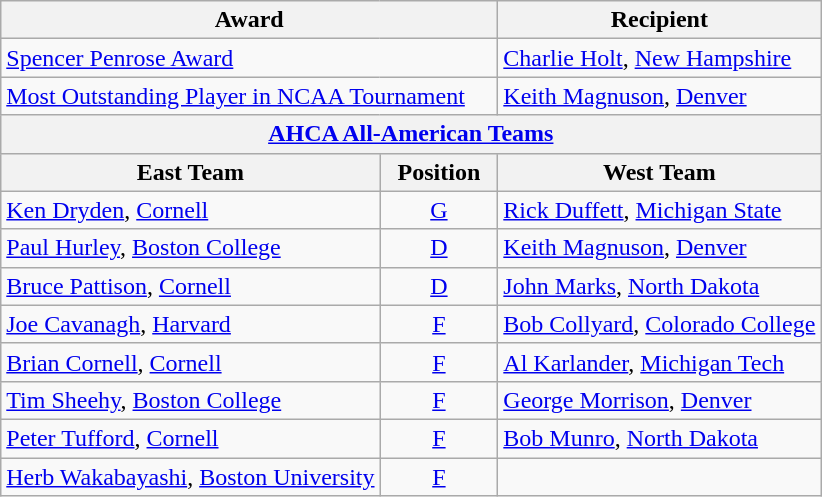<table class="wikitable">
<tr>
<th colspan=2>Award</th>
<th>Recipient</th>
</tr>
<tr>
<td colspan=2><a href='#'>Spencer Penrose Award</a></td>
<td><a href='#'>Charlie Holt</a>, <a href='#'>New Hampshire</a></td>
</tr>
<tr>
<td colspan=2><a href='#'>Most Outstanding Player in NCAA Tournament</a></td>
<td><a href='#'>Keith Magnuson</a>, <a href='#'>Denver</a></td>
</tr>
<tr>
<th colspan=3><a href='#'>AHCA All-American Teams</a></th>
</tr>
<tr>
<th>East Team</th>
<th>  Position  </th>
<th>West Team</th>
</tr>
<tr>
<td><a href='#'>Ken Dryden</a>, <a href='#'>Cornell</a></td>
<td align=center><a href='#'>G</a></td>
<td><a href='#'>Rick Duffett</a>, <a href='#'>Michigan State</a></td>
</tr>
<tr>
<td><a href='#'>Paul Hurley</a>, <a href='#'>Boston College</a></td>
<td align=center><a href='#'>D</a></td>
<td><a href='#'>Keith Magnuson</a>, <a href='#'>Denver</a></td>
</tr>
<tr>
<td><a href='#'>Bruce Pattison</a>, <a href='#'>Cornell</a></td>
<td align=center><a href='#'>D</a></td>
<td><a href='#'>John Marks</a>, <a href='#'>North Dakota</a></td>
</tr>
<tr>
<td><a href='#'>Joe Cavanagh</a>, <a href='#'>Harvard</a></td>
<td align=center><a href='#'>F</a></td>
<td><a href='#'>Bob Collyard</a>, <a href='#'>Colorado College</a></td>
</tr>
<tr>
<td><a href='#'>Brian Cornell</a>, <a href='#'>Cornell</a></td>
<td align=center><a href='#'>F</a></td>
<td><a href='#'>Al Karlander</a>, <a href='#'>Michigan Tech</a></td>
</tr>
<tr>
<td><a href='#'>Tim Sheehy</a>, <a href='#'>Boston College</a></td>
<td align=center><a href='#'>F</a></td>
<td><a href='#'>George Morrison</a>, <a href='#'>Denver</a></td>
</tr>
<tr>
<td><a href='#'>Peter Tufford</a>, <a href='#'>Cornell</a></td>
<td align=center><a href='#'>F</a></td>
<td><a href='#'>Bob Munro</a>, <a href='#'>North Dakota</a></td>
</tr>
<tr>
<td><a href='#'>Herb Wakabayashi</a>, <a href='#'>Boston University</a></td>
<td align=center><a href='#'>F</a></td>
<td></td>
</tr>
</table>
